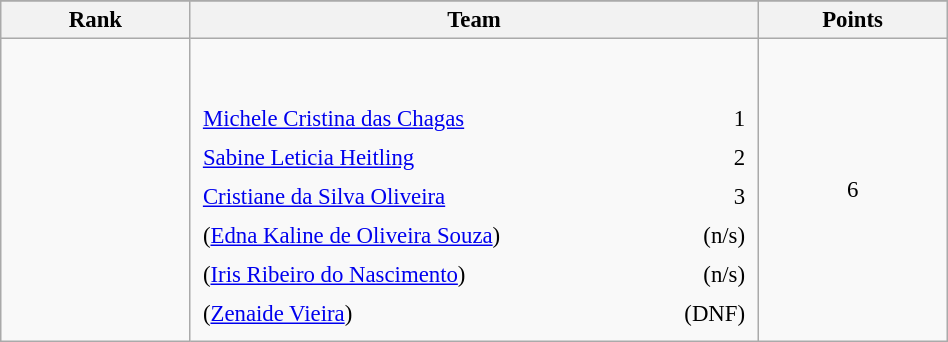<table class="wikitable sortable" style=" text-align:center; font-size:95%;" width="50%">
<tr>
</tr>
<tr>
<th width=10%>Rank</th>
<th width=30%>Team</th>
<th width=10%>Points</th>
</tr>
<tr>
<td align=center></td>
<td align=left> <br><br><table width=100%>
<tr>
<td align=left style="border:0"><a href='#'>Michele Cristina das Chagas</a></td>
<td align=right style="border:0">1</td>
</tr>
<tr>
<td align=left style="border:0"><a href='#'>Sabine Leticia Heitling</a></td>
<td align=right style="border:0">2</td>
</tr>
<tr>
<td align=left style="border:0"><a href='#'>Cristiane da Silva Oliveira</a></td>
<td align=right style="border:0">3</td>
</tr>
<tr>
<td align=left style="border:0">(<a href='#'>Edna Kaline de Oliveira Souza</a>)</td>
<td align=right style="border:0">(n/s)</td>
</tr>
<tr>
<td align=left style="border:0">(<a href='#'>Iris Ribeiro do Nascimento</a>)</td>
<td align=right style="border:0">(n/s)</td>
</tr>
<tr>
<td align=left style="border:0">(<a href='#'>Zenaide Vieira</a>)</td>
<td align=right style="border:0">(DNF)</td>
</tr>
</table>
</td>
<td>6</td>
</tr>
</table>
